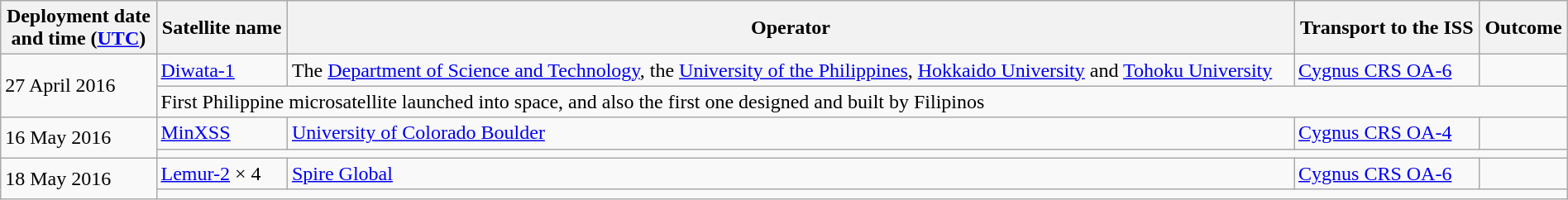<table class="wikitable" style="width: 100%;">
<tr>
<th scope="col">Deployment date<br>and time (<a href='#'>UTC</a>)</th>
<th scope="col">Satellite name</th>
<th scope="col">Operator</th>
<th scope="col">Transport to the ISS</th>
<th scope="col">Outcome</th>
</tr>
<tr>
<td rowspan=2>27 April 2016</td>
<td> <a href='#'>Diwata-1</a></td>
<td>The <a href='#'>Department of Science and Technology</a>, the <a href='#'>University of the Philippines</a>, <a href='#'>Hokkaido University</a> and <a href='#'>Tohoku University</a></td>
<td><a href='#'>Cygnus CRS OA-6</a></td>
<td></td>
</tr>
<tr>
<td colspan=4>First Philippine microsatellite launched into space, and also the first one designed and built by Filipinos</td>
</tr>
<tr>
<td rowspan=2>16 May 2016</td>
<td> <a href='#'>MinXSS</a></td>
<td><a href='#'>University of Colorado Boulder</a></td>
<td><a href='#'>Cygnus CRS OA-4</a></td>
<td></td>
</tr>
<tr>
<td colspan=4></td>
</tr>
<tr>
<td rowspan=2>18 May 2016</td>
<td> <a href='#'>Lemur-2</a> × 4</td>
<td><a href='#'>Spire Global</a></td>
<td><a href='#'>Cygnus CRS OA-6</a></td>
<td></td>
</tr>
<tr>
<td colspan=4></td>
</tr>
</table>
